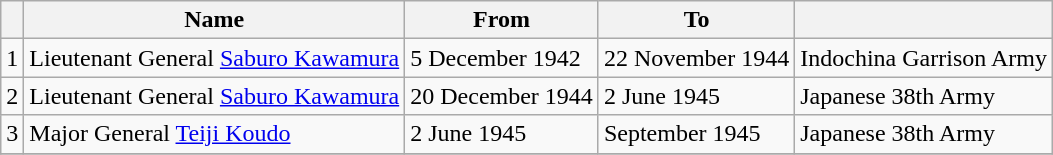<table class=wikitable>
<tr>
<th></th>
<th>Name</th>
<th>From</th>
<th>To</th>
<th></th>
</tr>
<tr>
<td>1</td>
<td>Lieutenant General <a href='#'>Saburo Kawamura</a></td>
<td>5 December 1942</td>
<td>22 November 1944</td>
<td>Indochina Garrison Army</td>
</tr>
<tr>
<td>2</td>
<td>Lieutenant General <a href='#'>Saburo Kawamura</a></td>
<td>20 December 1944</td>
<td>2 June 1945</td>
<td>Japanese 38th Army</td>
</tr>
<tr>
<td>3</td>
<td>Major General <a href='#'>Teiji Koudo</a></td>
<td>2 June 1945</td>
<td>September 1945</td>
<td>Japanese 38th Army</td>
</tr>
<tr>
</tr>
</table>
